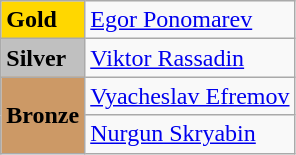<table class="wikitable">
<tr>
<td bgcolor="gold"><strong>Gold</strong></td>
<td> <a href='#'>Egor Ponomarev</a></td>
</tr>
<tr>
<td bgcolor="silver"><strong>Silver</strong></td>
<td> <a href='#'>Viktor Rassadin</a></td>
</tr>
<tr>
<td rowspan="2" bgcolor="#cc9966"><strong>Bronze</strong></td>
<td> <a href='#'>Vyacheslav Efremov</a></td>
</tr>
<tr>
<td> <a href='#'>Nurgun Skryabin</a></td>
</tr>
</table>
